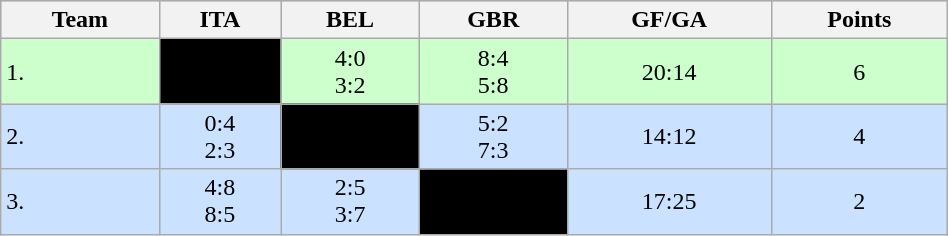<table class="wikitable" bgcolor="#EFEFFF" width="50%">
<tr bgcolor="#BCD2EE">
<th>Team</th>
<th>ITA</th>
<th>BEL</th>
<th>GBR</th>
<th>GF/GA</th>
<th>Points</th>
</tr>
<tr bgcolor="#ccffcc" align="center">
<td align="left">1. </td>
<td style="background:#000000;"></td>
<td>4:0<br>3:2</td>
<td>8:4<br>5:8</td>
<td>20:14</td>
<td>6</td>
</tr>
<tr bgcolor="#CAE1FF" align="center">
<td align="left">2. </td>
<td>0:4<br>2:3</td>
<td style="background:#000000;"></td>
<td>5:2<br>7:3</td>
<td>14:12</td>
<td>4</td>
</tr>
<tr bgcolor="#CAE1FF" align="center">
<td align="left">3. </td>
<td>4:8<br>8:5</td>
<td>2:5<br>3:7</td>
<td style="background:#000000;"></td>
<td>17:25</td>
<td>2</td>
</tr>
</table>
